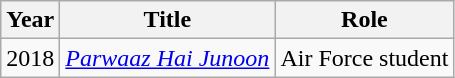<table class="wikitable sortable plainrowheaders">
<tr style="text-align:center;">
<th scope="col">Year</th>
<th scope="col">Title</th>
<th scope="col">Role</th>
</tr>
<tr>
<td>2018</td>
<td><em><a href='#'>Parwaaz Hai Junoon</a></em></td>
<td>Air Force student</td>
</tr>
</table>
